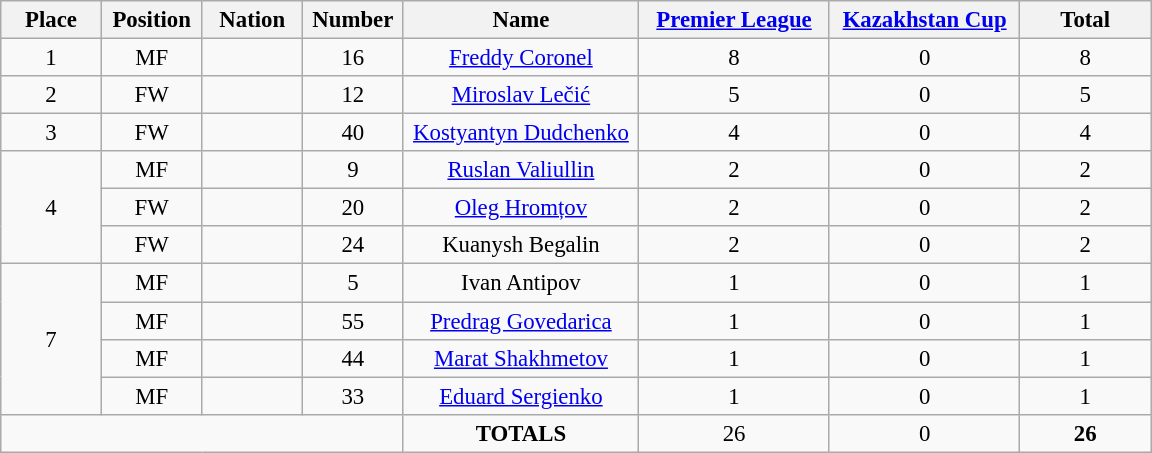<table class="wikitable" style="font-size: 95%; text-align: center;">
<tr>
<th width=60>Place</th>
<th width=60>Position</th>
<th width=60>Nation</th>
<th width=60>Number</th>
<th width=150>Name</th>
<th width=120><a href='#'>Premier League</a></th>
<th width=120><a href='#'>Kazakhstan Cup</a></th>
<th width=80><strong>Total</strong></th>
</tr>
<tr>
<td>1</td>
<td>MF</td>
<td></td>
<td>16</td>
<td><a href='#'>Freddy Coronel</a></td>
<td>8</td>
<td>0</td>
<td>8</td>
</tr>
<tr>
<td>2</td>
<td>FW</td>
<td></td>
<td>12</td>
<td><a href='#'>Miroslav Lečić</a></td>
<td>5</td>
<td>0</td>
<td>5</td>
</tr>
<tr>
<td>3</td>
<td>FW</td>
<td></td>
<td>40</td>
<td><a href='#'>Kostyantyn Dudchenko</a></td>
<td>4</td>
<td>0</td>
<td>4</td>
</tr>
<tr>
<td rowspan="3">4</td>
<td>MF</td>
<td></td>
<td>9</td>
<td><a href='#'>Ruslan Valiullin</a></td>
<td>2</td>
<td>0</td>
<td>2</td>
</tr>
<tr>
<td>FW</td>
<td></td>
<td>20</td>
<td><a href='#'>Oleg Hromțov</a></td>
<td>2</td>
<td>0</td>
<td>2</td>
</tr>
<tr>
<td>FW</td>
<td></td>
<td>24</td>
<td>Kuanysh Begalin</td>
<td>2</td>
<td>0</td>
<td>2</td>
</tr>
<tr>
<td rowspan="4">7</td>
<td>MF</td>
<td></td>
<td>5</td>
<td>Ivan Antipov</td>
<td>1</td>
<td>0</td>
<td>1</td>
</tr>
<tr>
<td>MF</td>
<td></td>
<td>55</td>
<td><a href='#'>Predrag Govedarica</a></td>
<td>1</td>
<td>0</td>
<td>1</td>
</tr>
<tr>
<td>MF</td>
<td></td>
<td>44</td>
<td><a href='#'>Marat Shakhmetov</a></td>
<td>1</td>
<td>0</td>
<td>1</td>
</tr>
<tr>
<td>MF</td>
<td></td>
<td>33</td>
<td><a href='#'>Eduard Sergienko</a></td>
<td>1</td>
<td>0</td>
<td>1</td>
</tr>
<tr>
<td colspan="4"></td>
<td><strong>TOTALS</strong></td>
<td>26</td>
<td>0</td>
<td><strong>26</strong></td>
</tr>
</table>
